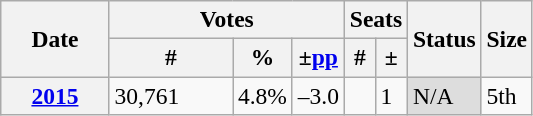<table class="wikitable" style="font-size:98%;">
<tr>
<th width="65" rowspan="2">Date</th>
<th colspan="3">Votes</th>
<th colspan="2">Seats</th>
<th rowspan="2">Status</th>
<th rowspan="2">Size</th>
</tr>
<tr>
<th width="75">#</th>
<th>%</th>
<th>±<a href='#'>pp</a></th>
<th>#</th>
<th>±</th>
</tr>
<tr>
<th><a href='#'>2015</a></th>
<td>30,761</td>
<td>4.8%</td>
<td>–3.0</td>
<td style="text-align:center;"></td>
<td>1</td>
<td style="background:#ddd;">N/A</td>
<td>5th</td>
</tr>
</table>
